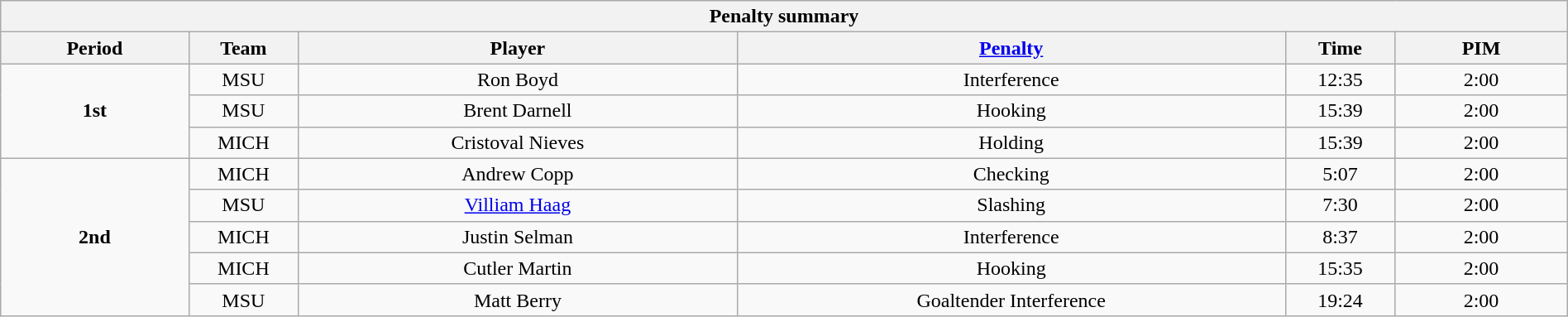<table style="width:100%;" class="wikitable">
<tr>
<th colspan=6>Penalty summary</th>
</tr>
<tr>
<th style="width:12%;">Period</th>
<th style="width:7%;">Team</th>
<th style="width:28%;">Player</th>
<th style="width:35%;"><a href='#'>Penalty</a></th>
<th style="width:7%;">Time</th>
<th style="width:11%;">PIM</th>
</tr>
<tr>
<td align=center rowspan="3"><strong>1st</strong></td>
<td align=center>MSU</td>
<td align=center>Ron Boyd</td>
<td align=center>Interference</td>
<td align=center>12:35</td>
<td align=center>2:00</td>
</tr>
<tr>
<td align=center>MSU</td>
<td align=center>Brent Darnell</td>
<td align=center>Hooking</td>
<td align=center>15:39</td>
<td align=center>2:00</td>
</tr>
<tr>
<td align=center>MICH</td>
<td align=center>Cristoval Nieves</td>
<td align=center>Holding</td>
<td align=center>15:39</td>
<td align=center>2:00</td>
</tr>
<tr>
<td align=center rowspan="5"><strong>2nd</strong></td>
<td align=center>MICH</td>
<td align=center>Andrew Copp</td>
<td align=center>Checking</td>
<td align=center>5:07</td>
<td align=center>2:00</td>
</tr>
<tr>
<td align=center>MSU</td>
<td align=center><a href='#'>Villiam Haag</a></td>
<td align=center>Slashing</td>
<td align=center>7:30</td>
<td align=center>2:00</td>
</tr>
<tr>
<td align=center>MICH</td>
<td align=center>Justin Selman</td>
<td align=center>Interference</td>
<td align=center>8:37</td>
<td align=center>2:00</td>
</tr>
<tr>
<td align=center>MICH</td>
<td align=center>Cutler Martin</td>
<td align=center>Hooking</td>
<td align=center>15:35</td>
<td align=center>2:00</td>
</tr>
<tr>
<td align=center>MSU</td>
<td align=center>Matt Berry</td>
<td align=center>Goaltender Interference</td>
<td align=center>19:24</td>
<td align=center>2:00</td>
</tr>
</table>
